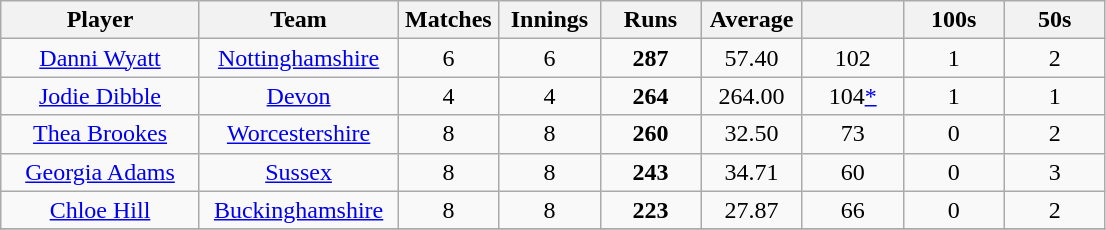<table class="wikitable" style="text-align:center;">
<tr>
<th width=125>Player</th>
<th width=125>Team</th>
<th width=60>Matches</th>
<th width=60>Innings</th>
<th width=60>Runs</th>
<th width=60>Average</th>
<th width=60></th>
<th width=60>100s</th>
<th width=60>50s</th>
</tr>
<tr>
<td><a href='#'>Danni Wyatt</a></td>
<td><a href='#'>Nottinghamshire</a></td>
<td>6</td>
<td>6</td>
<td><strong>287</strong></td>
<td>57.40</td>
<td>102</td>
<td>1</td>
<td>2</td>
</tr>
<tr>
<td><a href='#'>Jodie Dibble</a></td>
<td><a href='#'>Devon</a></td>
<td>4</td>
<td>4</td>
<td><strong>264</strong></td>
<td>264.00</td>
<td>104<a href='#'>*</a></td>
<td>1</td>
<td>1</td>
</tr>
<tr>
<td><a href='#'>Thea Brookes</a></td>
<td><a href='#'>Worcestershire</a></td>
<td>8</td>
<td>8</td>
<td><strong>260</strong></td>
<td>32.50</td>
<td>73</td>
<td>0</td>
<td>2</td>
</tr>
<tr>
<td><a href='#'>Georgia Adams</a></td>
<td><a href='#'>Sussex</a></td>
<td>8</td>
<td>8</td>
<td><strong>243</strong></td>
<td>34.71</td>
<td>60</td>
<td>0</td>
<td>3</td>
</tr>
<tr>
<td><a href='#'>Chloe Hill</a></td>
<td><a href='#'>Buckinghamshire</a></td>
<td>8</td>
<td>8</td>
<td><strong>223</strong></td>
<td>27.87</td>
<td>66</td>
<td>0</td>
<td>2</td>
</tr>
<tr>
</tr>
</table>
